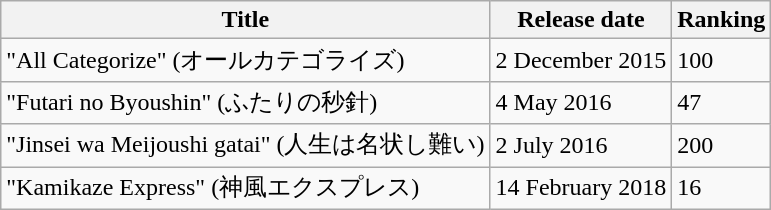<table class="wikitable">
<tr>
<th>Title</th>
<th>Release date</th>
<th>Ranking</th>
</tr>
<tr>
<td>"All Categorize" (オールカテゴライズ)</td>
<td>2 December 2015</td>
<td>100</td>
</tr>
<tr>
<td>"Futari no Byoushin" (ふたりの秒針)</td>
<td>4 May 2016</td>
<td>47</td>
</tr>
<tr>
<td>"Jinsei wa Meijoushi gatai" (人生は名状し難い)</td>
<td>2 July 2016</td>
<td>200</td>
</tr>
<tr>
<td>"Kamikaze Express" (神風エクスプレス)</td>
<td>14 February 2018</td>
<td>16</td>
</tr>
</table>
